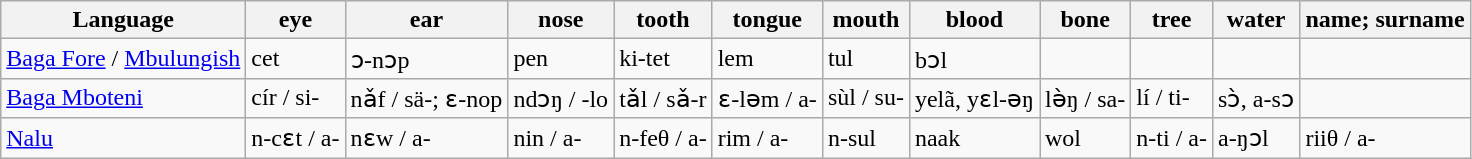<table class="wikitable sortable">
<tr>
<th>Language</th>
<th>eye</th>
<th>ear</th>
<th>nose</th>
<th>tooth</th>
<th>tongue</th>
<th>mouth</th>
<th>blood</th>
<th>bone</th>
<th>tree</th>
<th>water</th>
<th>name; surname</th>
</tr>
<tr>
<td><a href='#'>Baga Fore</a> / <a href='#'>Mbulungish</a></td>
<td>cet</td>
<td>ɔ-nɔp</td>
<td>pen</td>
<td>ki-tet</td>
<td>lem</td>
<td>tul</td>
<td>bɔl</td>
<td></td>
<td></td>
<td></td>
<td></td>
</tr>
<tr>
<td><a href='#'>Baga Mboteni</a></td>
<td>cír / si-</td>
<td>nǎf / sä-; ɛ-nop</td>
<td>ndɔŋ / -lo</td>
<td>tǎl / sǎ-r</td>
<td>ɛ-ləm / a-</td>
<td>sùl / su-</td>
<td>yelã, yɛl-əŋ</td>
<td>lə̀ŋ / sa-</td>
<td>lí / ti-</td>
<td>sɔ̀, a-sɔ</td>
<td></td>
</tr>
<tr>
<td><a href='#'>Nalu</a></td>
<td>n-cɛt / a-</td>
<td>nɛw / a-</td>
<td>nin / a-</td>
<td>n-feθ / a-</td>
<td>rim / a-</td>
<td>n-sul</td>
<td>naak</td>
<td>wol</td>
<td>n-ti / a-</td>
<td>a-ŋɔl</td>
<td>riiθ / a-</td>
</tr>
</table>
